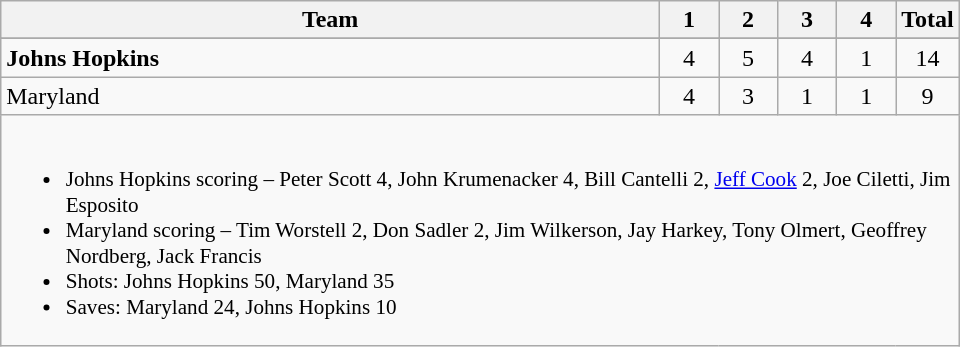<table class="wikitable" style="text-align:center; max-width:40em">
<tr>
<th>Team</th>
<th style="width:2em">1</th>
<th style="width:2em">2</th>
<th style="width:2em">3</th>
<th style="width:2em">4</th>
<th style="width:2em">Total</th>
</tr>
<tr>
</tr>
<tr>
<td style="text-align:left"><strong>Johns Hopkins</strong></td>
<td>4</td>
<td>5</td>
<td>4</td>
<td>1</td>
<td>14</td>
</tr>
<tr>
<td style="text-align:left">Maryland</td>
<td>4</td>
<td>3</td>
<td>1</td>
<td>1</td>
<td>9</td>
</tr>
<tr>
<td colspan=6 style="text-align:left; font-size:88%;"><br><ul><li>Johns Hopkins scoring – Peter Scott 4, John Krumenacker 4, Bill Cantelli 2, <a href='#'>Jeff Cook</a> 2, Joe Ciletti, Jim Esposito</li><li>Maryland scoring – Tim Worstell 2, Don Sadler 2, Jim Wilkerson, Jay Harkey, Tony Olmert, Geoffrey Nordberg, Jack Francis</li><li>Shots: Johns Hopkins 50, Maryland 35</li><li>Saves: Maryland 24, Johns Hopkins 10</li></ul></td>
</tr>
</table>
